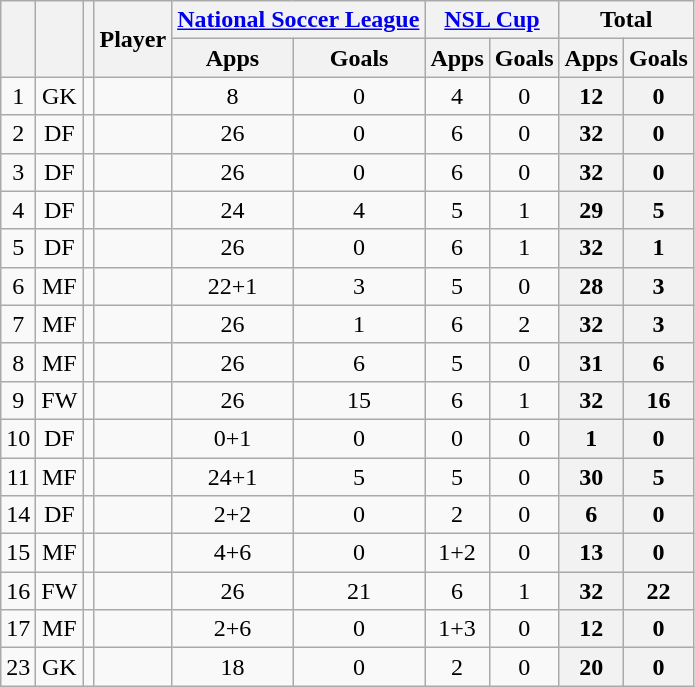<table class="wikitable sortable" style="text-align:center">
<tr>
<th rowspan="2"></th>
<th rowspan="2"></th>
<th rowspan="2"></th>
<th rowspan="2">Player</th>
<th colspan="2"><a href='#'>National Soccer League</a></th>
<th colspan="2"><a href='#'>NSL Cup</a></th>
<th colspan="2">Total</th>
</tr>
<tr>
<th>Apps</th>
<th>Goals</th>
<th>Apps</th>
<th>Goals</th>
<th>Apps</th>
<th>Goals</th>
</tr>
<tr>
<td>1</td>
<td>GK</td>
<td></td>
<td align="left"><br></td>
<td>8</td>
<td>0<br></td>
<td>4</td>
<td>0<br></td>
<th>12</th>
<th>0</th>
</tr>
<tr>
<td>2</td>
<td>DF</td>
<td></td>
<td align="left"><br></td>
<td>26</td>
<td>0<br></td>
<td>6</td>
<td>0<br></td>
<th>32</th>
<th>0</th>
</tr>
<tr>
<td>3</td>
<td>DF</td>
<td></td>
<td align="left"><br></td>
<td>26</td>
<td>0<br></td>
<td>6</td>
<td>0<br></td>
<th>32</th>
<th>0</th>
</tr>
<tr>
<td>4</td>
<td>DF</td>
<td></td>
<td align="left"><br></td>
<td>24</td>
<td>4<br></td>
<td>5</td>
<td>1<br></td>
<th>29</th>
<th>5</th>
</tr>
<tr>
<td>5</td>
<td>DF</td>
<td></td>
<td align="left"><br></td>
<td>26</td>
<td>0<br></td>
<td>6</td>
<td>1<br></td>
<th>32</th>
<th>1</th>
</tr>
<tr>
<td>6</td>
<td>MF</td>
<td></td>
<td align="left"><br></td>
<td>22+1</td>
<td>3<br></td>
<td>5</td>
<td>0<br></td>
<th>28</th>
<th>3</th>
</tr>
<tr>
<td>7</td>
<td>MF</td>
<td></td>
<td align="left"><br></td>
<td>26</td>
<td>1<br></td>
<td>6</td>
<td>2<br></td>
<th>32</th>
<th>3</th>
</tr>
<tr>
<td>8</td>
<td>MF</td>
<td></td>
<td align="left"><br></td>
<td>26</td>
<td>6<br></td>
<td>5</td>
<td>0<br></td>
<th>31</th>
<th>6</th>
</tr>
<tr>
<td>9</td>
<td>FW</td>
<td></td>
<td align="left"><br></td>
<td>26</td>
<td>15<br></td>
<td>6</td>
<td>1<br></td>
<th>32</th>
<th>16</th>
</tr>
<tr>
<td>10</td>
<td>DF</td>
<td></td>
<td align="left"><br></td>
<td>0+1</td>
<td>0<br></td>
<td>0</td>
<td>0<br></td>
<th>1</th>
<th>0</th>
</tr>
<tr>
<td>11</td>
<td>MF</td>
<td></td>
<td align="left"><br></td>
<td>24+1</td>
<td>5<br></td>
<td>5</td>
<td>0<br></td>
<th>30</th>
<th>5</th>
</tr>
<tr>
<td>14</td>
<td>DF</td>
<td></td>
<td align="left"><br></td>
<td>2+2</td>
<td>0<br></td>
<td>2</td>
<td>0<br></td>
<th>6</th>
<th>0</th>
</tr>
<tr>
<td>15</td>
<td>MF</td>
<td></td>
<td align="left"><br></td>
<td>4+6</td>
<td>0<br></td>
<td>1+2</td>
<td>0<br></td>
<th>13</th>
<th>0</th>
</tr>
<tr>
<td>16</td>
<td>FW</td>
<td></td>
<td align="left"><br></td>
<td>26</td>
<td>21<br></td>
<td>6</td>
<td>1<br></td>
<th>32</th>
<th>22</th>
</tr>
<tr>
<td>17</td>
<td>MF</td>
<td></td>
<td align="left"><br></td>
<td>2+6</td>
<td>0<br></td>
<td>1+3</td>
<td>0<br></td>
<th>12</th>
<th>0</th>
</tr>
<tr>
<td>23</td>
<td>GK</td>
<td></td>
<td align="left"><br></td>
<td>18</td>
<td>0<br></td>
<td>2</td>
<td>0<br></td>
<th>20</th>
<th>0</th>
</tr>
</table>
